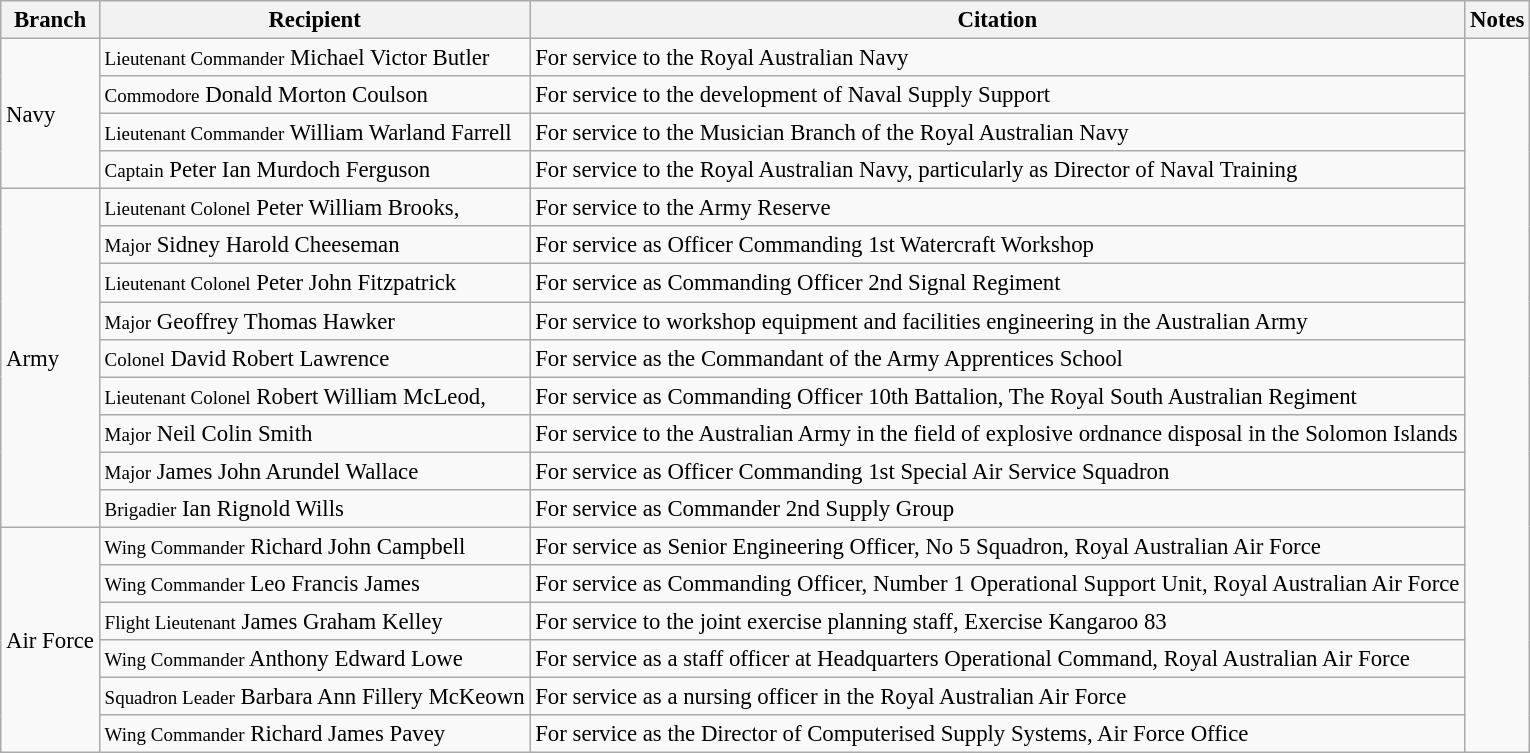<table class="wikitable" style="font-size:95%;">
<tr>
<th>Branch</th>
<th>Recipient</th>
<th>Citation</th>
<th>Notes</th>
</tr>
<tr>
<td rowspan="4">Navy</td>
<td><small>Lieutenant Commander</small> Michael Victor Butler</td>
<td>For service to the Royal Australian Navy</td>
<td rowspan="19"></td>
</tr>
<tr>
<td><small>Commodore</small> Donald Morton Coulson</td>
<td>For service to the development of Naval Supply Support</td>
</tr>
<tr>
<td><small>Lieutenant Commander</small> William Warland Farrell</td>
<td>For service to the Musician Branch of the Royal Australian Navy</td>
</tr>
<tr>
<td><small>Captain</small> Peter Ian Murdoch Ferguson</td>
<td>For service to the Royal Australian Navy, particularly as Director of Naval Training</td>
</tr>
<tr>
<td rowspan="9">Army</td>
<td><small>Lieutenant Colonel</small> Peter William Brooks, </td>
<td>For service to the Army Reserve</td>
</tr>
<tr>
<td><small>Major</small> Sidney Harold Cheeseman</td>
<td>For service as Officer Commanding 1st Watercraft Workshop</td>
</tr>
<tr>
<td><small>Lieutenant Colonel</small> Peter John Fitzpatrick</td>
<td>For service as Commanding Officer 2nd Signal Regiment</td>
</tr>
<tr>
<td><small>Major</small> Geoffrey Thomas Hawker</td>
<td>For service to workshop equipment and facilities engineering in the Australian Army</td>
</tr>
<tr>
<td><small>Colonel</small> David Robert Lawrence</td>
<td>For service as the Commandant of the Army Apprentices School</td>
</tr>
<tr>
<td><small>Lieutenant Colonel</small> Robert William McLeod, </td>
<td>For service as Commanding Officer 10th Battalion, The Royal South Australian Regiment</td>
</tr>
<tr>
<td><small>Major</small> Neil Colin Smith</td>
<td>For service to the Australian Army in the field of explosive ordnance disposal in the Solomon Islands</td>
</tr>
<tr>
<td><small>Major</small> James John Arundel Wallace</td>
<td>For service as Officer Commanding 1st Special Air Service Squadron</td>
</tr>
<tr>
<td><small>Brigadier</small> Ian Rignold Wills</td>
<td>For service as Commander 2nd Supply Group</td>
</tr>
<tr>
<td rowspan="6">Air Force</td>
<td><small>Wing Commander</small> Richard John Campbell</td>
<td>For service as Senior Engineering Officer, No 5 Squadron, Royal Australian Air Force</td>
</tr>
<tr>
<td><small>Wing Commander</small> Leo Francis James</td>
<td>For service as Commanding Officer, Number 1 Operational Support Unit, Royal Australian Air Force</td>
</tr>
<tr>
<td><small>Flight Lieutenant</small> James Graham Kelley</td>
<td>For service to the joint exercise planning staff, Exercise Kangaroo 83</td>
</tr>
<tr>
<td><small>Wing Commander</small> Anthony Edward Lowe</td>
<td>For service as a staff officer at Headquarters Operational Command, Royal Australian Air Force</td>
</tr>
<tr>
<td><small>Squadron Leader</small> Barbara Ann Fillery McKeown</td>
<td>For service as a nursing officer in the Royal Australian Air Force</td>
</tr>
<tr>
<td><small>Wing Commander</small> Richard James Pavey</td>
<td>For service as the Director of Computerised Supply Systems, Air Force Office</td>
</tr>
</table>
